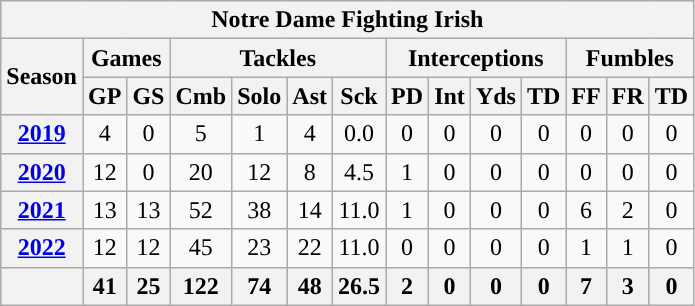<table class="wikitable" style="text-align:center;">
<tr>
<th colspan="14">Notre Dame Fighting Irish</th>
</tr>
<tr>
<th rowspan="2">Season</th>
<th colspan="2">Games</th>
<th colspan="4">Tackles</th>
<th colspan="4">Interceptions</th>
<th colspan="3">Fumbles</th>
</tr>
<tr>
<th>GP</th>
<th>GS</th>
<th>Cmb</th>
<th>Solo</th>
<th>Ast</th>
<th>Sck</th>
<th>PD</th>
<th>Int</th>
<th>Yds</th>
<th>TD</th>
<th>FF</th>
<th>FR</th>
<th>TD</th>
</tr>
<tr>
<th><a href='#'>2019</a></th>
<td>4</td>
<td>0</td>
<td>5</td>
<td>1</td>
<td>4</td>
<td>0.0</td>
<td>0</td>
<td>0</td>
<td>0</td>
<td>0</td>
<td>0</td>
<td>0</td>
<td>0</td>
</tr>
<tr>
<th><a href='#'>2020</a></th>
<td>12</td>
<td>0</td>
<td>20</td>
<td>12</td>
<td>8</td>
<td>4.5</td>
<td>1</td>
<td>0</td>
<td>0</td>
<td>0</td>
<td>0</td>
<td>0</td>
<td>0</td>
</tr>
<tr>
<th><a href='#'>2021</a></th>
<td>13</td>
<td>13</td>
<td>52</td>
<td>38</td>
<td>14</td>
<td>11.0</td>
<td>1</td>
<td>0</td>
<td>0</td>
<td>0</td>
<td>6</td>
<td>2</td>
<td>0</td>
</tr>
<tr>
<th><a href='#'>2022</a></th>
<td>12</td>
<td>12</td>
<td>45</td>
<td>23</td>
<td>22</td>
<td>11.0</td>
<td>0</td>
<td>0</td>
<td>0</td>
<td>0</td>
<td>1</td>
<td>1</td>
<td>0</td>
</tr>
<tr>
<th></th>
<th>41</th>
<th>25</th>
<th>122</th>
<th>74</th>
<th>48</th>
<th>26.5</th>
<th>2</th>
<th>0</th>
<th>0</th>
<th>0</th>
<th>7</th>
<th>3</th>
<th>0</th>
</tr>
</table>
